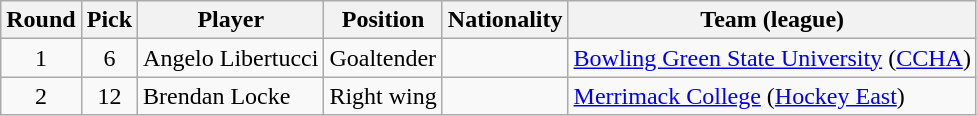<table class="wikitable">
<tr>
<th>Round</th>
<th>Pick</th>
<th>Player</th>
<th>Position</th>
<th>Nationality</th>
<th>Team (league)</th>
</tr>
<tr>
<td style="text-align:center">1</td>
<td style="text-align:center">6</td>
<td>Angelo Libertucci</td>
<td>Goaltender</td>
<td></td>
<td><a href='#'>Bowling Green State University</a> (<a href='#'>CCHA</a>)</td>
</tr>
<tr>
<td style="text-align:center">2</td>
<td style="text-align:center">12</td>
<td>Brendan Locke</td>
<td>Right wing</td>
<td></td>
<td><a href='#'>Merrimack College</a> (<a href='#'>Hockey East</a>)</td>
</tr>
</table>
